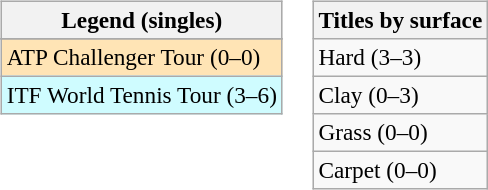<table>
<tr valign=top>
<td><br><table class=wikitable style=font-size:97%>
<tr>
<th>Legend (singles)</th>
</tr>
<tr bgcolor=e5d1cb>
</tr>
<tr bgcolor=moccasin>
<td>ATP Challenger Tour (0–0)</td>
</tr>
<tr bgcolor=cffcff>
<td>ITF World Tennis Tour (3–6)</td>
</tr>
</table>
</td>
<td><br><table class=wikitable style=font-size:97%>
<tr>
<th>Titles by surface</th>
</tr>
<tr>
<td>Hard (3–3)</td>
</tr>
<tr>
<td>Clay (0–3)</td>
</tr>
<tr>
<td>Grass (0–0)</td>
</tr>
<tr>
<td>Carpet (0–0)</td>
</tr>
</table>
</td>
</tr>
</table>
